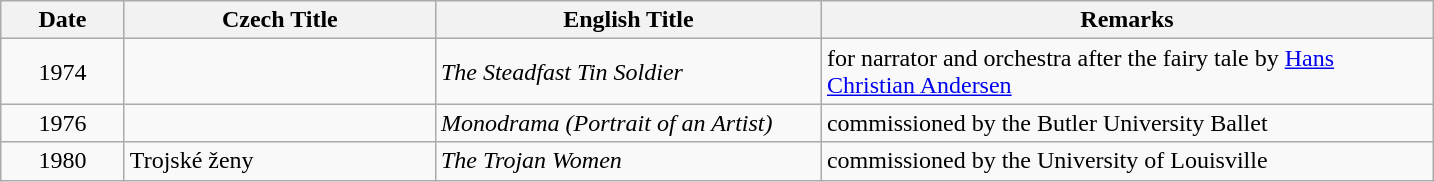<table class="wikitable" style="margins:auto; width=95%;">
<tr>
<th width="75">Date</th>
<th width="200">Czech Title</th>
<th width="250">English Title</th>
<th width="400">Remarks</th>
</tr>
<tr>
<td align=center>1974</td>
<td> </td>
<td><em>The Steadfast Tin Soldier</em></td>
<td>for narrator and orchestra after the fairy tale by <a href='#'>Hans Christian Andersen</a></td>
</tr>
<tr>
<td align=center>1976</td>
<td> </td>
<td><em>Monodrama (Portrait of an Artist)</em></td>
<td>commissioned by the Butler University Ballet</td>
</tr>
<tr>
<td align=center>1980</td>
<td>Trojské ženy</td>
<td><em>The Trojan Women</em></td>
<td>commissioned by the University of Louisville</td>
</tr>
</table>
